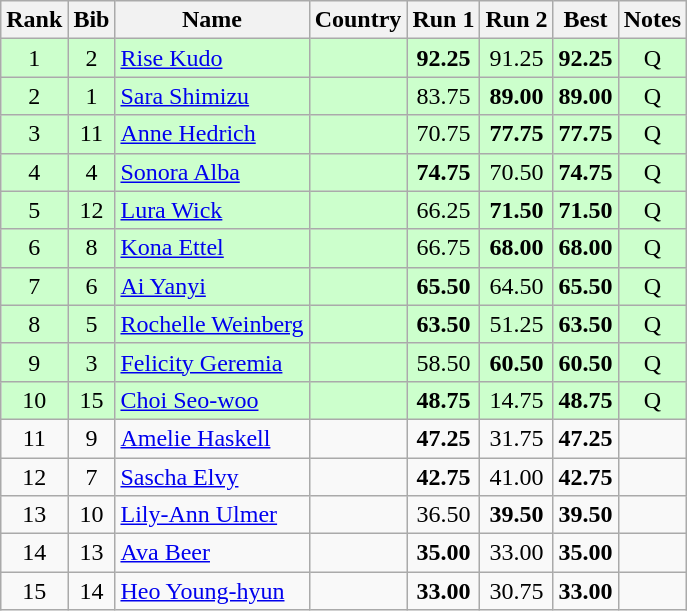<table class="wikitable sortable" style="text-align:center">
<tr>
<th>Rank</th>
<th>Bib</th>
<th>Name</th>
<th>Country</th>
<th>Run 1</th>
<th>Run 2</th>
<th>Best</th>
<th>Notes</th>
</tr>
<tr bgcolor=ccffcc>
<td>1</td>
<td>2</td>
<td align=left><a href='#'>Rise Kudo</a></td>
<td align=left></td>
<td><strong>92.25</strong></td>
<td>91.25</td>
<td><strong>92.25</strong></td>
<td>Q</td>
</tr>
<tr bgcolor=ccffcc>
<td>2</td>
<td>1</td>
<td align=left><a href='#'>Sara Shimizu</a></td>
<td align=left></td>
<td>83.75</td>
<td><strong>89.00</strong></td>
<td><strong>89.00</strong></td>
<td>Q</td>
</tr>
<tr bgcolor=ccffcc>
<td>3</td>
<td>11</td>
<td align=left><a href='#'>Anne Hedrich</a></td>
<td align=left></td>
<td>70.75</td>
<td><strong>77.75</strong></td>
<td><strong>77.75</strong></td>
<td>Q</td>
</tr>
<tr bgcolor=ccffcc>
<td>4</td>
<td>4</td>
<td align=left><a href='#'>Sonora Alba</a></td>
<td align=left></td>
<td><strong>74.75</strong></td>
<td>70.50</td>
<td><strong>74.75</strong></td>
<td>Q</td>
</tr>
<tr bgcolor=ccffcc>
<td>5</td>
<td>12</td>
<td align=left><a href='#'>Lura Wick</a></td>
<td align=left></td>
<td>66.25</td>
<td><strong>71.50</strong></td>
<td><strong>71.50</strong></td>
<td>Q</td>
</tr>
<tr bgcolor=ccffcc>
<td>6</td>
<td>8</td>
<td align=left><a href='#'>Kona Ettel</a></td>
<td align=left></td>
<td>66.75</td>
<td><strong>68.00</strong></td>
<td><strong>68.00</strong></td>
<td>Q</td>
</tr>
<tr bgcolor=ccffcc>
<td>7</td>
<td>6</td>
<td align=left><a href='#'>Ai Yanyi</a></td>
<td align=left></td>
<td><strong>65.50</strong></td>
<td>64.50</td>
<td><strong>65.50</strong></td>
<td>Q</td>
</tr>
<tr bgcolor=ccffcc>
<td>8</td>
<td>5</td>
<td align=left><a href='#'>Rochelle Weinberg</a></td>
<td align=left></td>
<td><strong>63.50</strong></td>
<td>51.25</td>
<td><strong>63.50</strong></td>
<td>Q</td>
</tr>
<tr bgcolor=ccffcc>
<td>9</td>
<td>3</td>
<td align=left><a href='#'>Felicity Geremia</a></td>
<td align=left></td>
<td>58.50</td>
<td><strong>60.50</strong></td>
<td><strong>60.50</strong></td>
<td>Q</td>
</tr>
<tr bgcolor=ccffcc>
<td>10</td>
<td>15</td>
<td align=left><a href='#'>Choi Seo-woo</a></td>
<td align=left></td>
<td><strong>48.75</strong></td>
<td>14.75</td>
<td><strong>48.75</strong></td>
<td>Q</td>
</tr>
<tr>
<td>11</td>
<td>9</td>
<td align=left><a href='#'>Amelie Haskell</a></td>
<td align=left></td>
<td><strong>47.25</strong></td>
<td>31.75</td>
<td><strong>47.25</strong></td>
<td></td>
</tr>
<tr>
<td>12</td>
<td>7</td>
<td align=left><a href='#'>Sascha Elvy</a></td>
<td align=left></td>
<td><strong>42.75</strong></td>
<td>41.00</td>
<td><strong>42.75</strong></td>
<td></td>
</tr>
<tr>
<td>13</td>
<td>10</td>
<td align=left><a href='#'>Lily-Ann Ulmer</a></td>
<td align=left></td>
<td>36.50</td>
<td><strong>39.50</strong></td>
<td><strong>39.50</strong></td>
<td></td>
</tr>
<tr>
<td>14</td>
<td>13</td>
<td align=left><a href='#'>Ava Beer</a></td>
<td align=left></td>
<td><strong>35.00</strong></td>
<td>33.00</td>
<td><strong>35.00</strong></td>
<td></td>
</tr>
<tr>
<td>15</td>
<td>14</td>
<td align=left><a href='#'>Heo Young-hyun</a></td>
<td align=left></td>
<td><strong>33.00</strong></td>
<td>30.75</td>
<td><strong>33.00</strong></td>
<td></td>
</tr>
</table>
